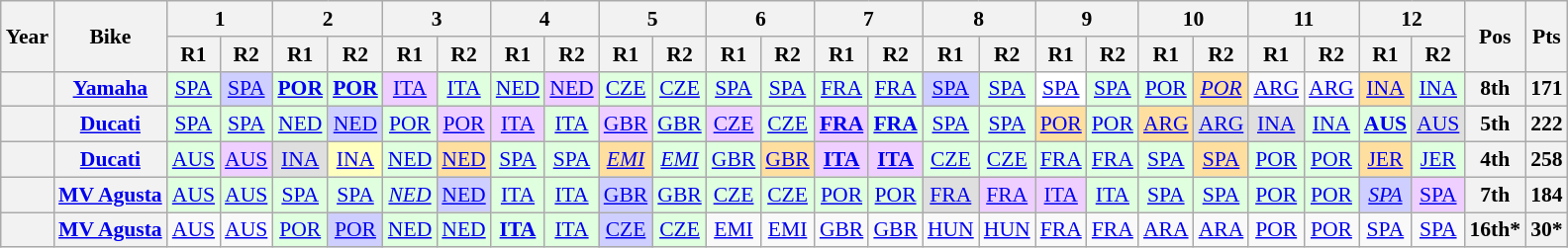<table class="wikitable" style="text-align:center; font-size:90%;">
<tr>
<th rowspan="2">Year</th>
<th rowspan="2">Bike</th>
<th colspan="2">1</th>
<th colspan="2">2</th>
<th colspan="2">3</th>
<th colspan="2">4</th>
<th colspan="2">5</th>
<th colspan="2">6</th>
<th colspan="2">7</th>
<th colspan="2">8</th>
<th colspan="2">9</th>
<th colspan="2">10</th>
<th colspan="2">11</th>
<th colspan="2">12</th>
<th rowspan="2">Pos</th>
<th rowspan="2">Pts</th>
</tr>
<tr>
<th>R1</th>
<th>R2</th>
<th>R1</th>
<th>R2</th>
<th>R1</th>
<th>R2</th>
<th>R1</th>
<th>R2</th>
<th>R1</th>
<th>R2</th>
<th>R1</th>
<th>R2</th>
<th>R1</th>
<th>R2</th>
<th>R1</th>
<th>R2</th>
<th>R1</th>
<th>R2</th>
<th>R1</th>
<th>R2</th>
<th>R1</th>
<th>R2</th>
<th>R1</th>
<th>R2</th>
</tr>
<tr>
<th></th>
<th><a href='#'>Yamaha</a></th>
<td style="background:#dfffdf;"><a href='#'>SPA</a><br></td>
<td style="background:#CFCFFF;"><a href='#'>SPA</a><br></td>
<td style="background:#dfffdf;"><strong><a href='#'>POR</a></strong><br></td>
<td style="background:#dfffdf;"><strong><a href='#'>POR</a></strong><br></td>
<td style="background:#efcfff;"><a href='#'>ITA</a><br></td>
<td style="background:#dfffdf;"><a href='#'>ITA</a><br></td>
<td style="background:#dfffdf;"><a href='#'>NED</a><br></td>
<td style="background:#efcfff;"><a href='#'>NED</a><br></td>
<td style="background:#dfffdf;"><a href='#'>CZE</a><br></td>
<td style="background:#dfffdf;"><a href='#'>CZE</a><br></td>
<td style="background:#dfffdf;"><a href='#'>SPA</a><br></td>
<td style="background:#dfffdf;"><a href='#'>SPA</a><br></td>
<td style="background:#dfffdf;"><a href='#'>FRA</a><br></td>
<td style="background:#dfffdf;"><a href='#'>FRA</a><br></td>
<td style="background:#CFCFFF;"><a href='#'>SPA</a><br></td>
<td style="background:#dfffdf;"><a href='#'>SPA</a><br></td>
<td style="background:#ffffff;"><a href='#'>SPA</a><br></td>
<td style="background:#dfffdf;"><a href='#'>SPA</a><br></td>
<td style="background:#dfffdf;"><a href='#'>POR</a><br></td>
<td style="background:#ffdf9f;"><em><a href='#'>POR</a></em><br></td>
<td><a href='#'>ARG</a></td>
<td><a href='#'>ARG</a></td>
<td style="background:#ffdf9f;"><a href='#'>INA</a><br></td>
<td style="background:#dfffdf;"><a href='#'>INA</a><br></td>
<th>8th</th>
<th>171</th>
</tr>
<tr>
<th></th>
<th><a href='#'>Ducati</a></th>
<td style="background:#dfffdf;"><a href='#'>SPA</a><br></td>
<td style="background:#dfffdf;"><a href='#'>SPA</a><br></td>
<td style="background:#dfffdf;"><a href='#'>NED</a><br></td>
<td style="background:#cfcfff;"><a href='#'>NED</a><br></td>
<td style="background:#dfffdf;"><a href='#'>POR</a><br></td>
<td style="background:#efcfff;"><a href='#'>POR</a><br></td>
<td style="background:#efcfff;"><a href='#'>ITA</a><br></td>
<td style="background:#dfffdf;"><a href='#'>ITA</a><br></td>
<td style="background:#efcfff;"><a href='#'>GBR</a><br></td>
<td style="background:#dfffdf;"><a href='#'>GBR</a><br></td>
<td style="background:#efcfff;"><a href='#'>CZE</a><br></td>
<td style="background:#dfffdf;"><a href='#'>CZE</a><br></td>
<td style="background:#efcfff;"><strong><a href='#'>FRA</a></strong><br></td>
<td style="background:#dfffdf;"><strong><a href='#'>FRA</a></strong><br></td>
<td style="background:#dfffdf;"><a href='#'>SPA</a><br></td>
<td style="background:#dfffdf;"><a href='#'>SPA</a><br></td>
<td style="background:#ffdf9f;"><a href='#'>POR</a><br></td>
<td style="background:#dfffdf;"><a href='#'>POR</a><br></td>
<td style="background:#ffdf9f;"><a href='#'>ARG</a><br></td>
<td style="background:#dfdfdf;"><a href='#'>ARG</a><br></td>
<td style="background:#dfdfdf;"><a href='#'>INA</a><br></td>
<td style="background:#dfffdf;"><a href='#'>INA</a><br></td>
<td style="background:#dfffdf;"><strong><a href='#'>AUS</a></strong><br></td>
<td style="background:#DFDFDF;"><a href='#'>AUS</a><br></td>
<th>5th</th>
<th>222</th>
</tr>
<tr>
<th></th>
<th><a href='#'>Ducati</a></th>
<td style="background:#dfffdf;"><a href='#'>AUS</a><br></td>
<td style="background:#efcfff;"><a href='#'>AUS</a><br></td>
<td style="background:#dfdfdf;"><a href='#'>INA</a><br></td>
<td style="background:#ffffbf;"><a href='#'>INA</a><br></td>
<td style="background:#dfffdf;"><a href='#'>NED</a><br></td>
<td style="background:#ffdf9f;"><a href='#'>NED</a><br></td>
<td style="background:#dfffdf;"><a href='#'>SPA</a><br></td>
<td style="background:#dfffdf;"><a href='#'>SPA</a><br></td>
<td style="background:#ffdf9f;"><em><a href='#'>EMI</a></em><br></td>
<td style="background:#dfffdf;"><em><a href='#'>EMI</a></em><br></td>
<td style="background:#dfffdf;"><a href='#'>GBR</a><br></td>
<td style="background:#ffdf9f;"><a href='#'>GBR</a><br></td>
<td style="background:#efcfff;"><strong><a href='#'>ITA</a></strong><br></td>
<td style="background:#efcfff;"><strong><a href='#'>ITA</a></strong><br></td>
<td style="background:#dfffdf;"><a href='#'>CZE</a><br></td>
<td style="background:#dfffdf;"><a href='#'>CZE</a><br></td>
<td style="background:#dfffdf;"><a href='#'>FRA</a><br></td>
<td style="background:#dfffdf;"><a href='#'>FRA</a><br></td>
<td style="background:#dfffdf;"><a href='#'>SPA</a><br></td>
<td style="background:#ffdf9f;"><a href='#'>SPA</a><br></td>
<td style="background:#dfffdf;"><a href='#'>POR</a><br></td>
<td style="background:#dfffdf;"><a href='#'>POR</a><br></td>
<td style="background:#ffdf9f;"><a href='#'>JER</a><br></td>
<td style="background:#dfffdf;"><a href='#'>JER</a><br></td>
<th>4th</th>
<th>258</th>
</tr>
<tr>
<th></th>
<th><a href='#'>MV Agusta</a></th>
<td style="background:#DFFFDF;"><a href='#'>AUS</a><br></td>
<td style="background:#DFFFDF;"><a href='#'>AUS</a><br></td>
<td style="background:#DFFFDF;"><a href='#'>SPA</a><br></td>
<td style="background:#DFFFDF;"><a href='#'>SPA</a><br></td>
<td style="background:#DFFFDF;"><em><a href='#'>NED</a></em><br></td>
<td style="background:#CFCFFF;"><a href='#'>NED</a><br></td>
<td style="background:#DFFFDF;"><a href='#'>ITA</a><br></td>
<td style="background:#DFFFDF;"><a href='#'>ITA</a><br></td>
<td style="background:#CFCFFF;"><a href='#'>GBR</a><br></td>
<td style="background:#DFFFDF;"><a href='#'>GBR</a><br></td>
<td style="background:#DFFFDF;"><a href='#'>CZE</a><br></td>
<td style="background:#DFFFDF;"><a href='#'>CZE</a><br></td>
<td style="background:#DFFFDF;"><a href='#'>POR</a><br></td>
<td style="background:#DFFFDF;"><a href='#'>POR</a><br></td>
<td style="background:#DFDFDF;"><a href='#'>FRA</a><br></td>
<td style="background:#EFCFFF;"><a href='#'>FRA</a><br></td>
<td style="background:#EFCFFF;"><a href='#'>ITA</a><br></td>
<td style="background:#DFFFDF;"><a href='#'>ITA</a><br></td>
<td style="background:#DFFFDF;"><a href='#'>SPA</a><br></td>
<td style="background:#DFFFDF;"><a href='#'>SPA</a><br></td>
<td style="background:#DFFFDF;"><a href='#'>POR</a><br></td>
<td style="background:#DFFFDF;"><a href='#'>POR</a><br></td>
<td style="background:#CFCFFF;"><em><a href='#'>SPA</a></em><br></td>
<td style="background:#EFCFFF;"><a href='#'>SPA</a><br></td>
<th>7th</th>
<th>184</th>
</tr>
<tr>
<th></th>
<th><a href='#'>MV Agusta</a></th>
<td><a href='#'>AUS</a></td>
<td><a href='#'>AUS</a></td>
<td style="background:#DFFFDF;"><a href='#'>POR</a><br></td>
<td style="background:#CFCFFF;"><a href='#'>POR</a><br></td>
<td style="background:#DFFFDF;"><a href='#'>NED</a><br></td>
<td style="background:#DFFFDF;"><a href='#'>NED</a><br></td>
<td style="background:#DFFFDF;"><strong><a href='#'>ITA</a></strong><br></td>
<td style="background:#DFFFDF;"><a href='#'>ITA</a><br></td>
<td style="background:#CFCFFF;"><a href='#'>CZE</a><br></td>
<td style="background:#DFFFDF;"><a href='#'>CZE</a><br></td>
<td style="background:#;"><a href='#'>EMI</a><br></td>
<td style="background:#;"><a href='#'>EMI</a><br></td>
<td style="background:#;"><a href='#'>GBR</a><br></td>
<td style="background:#;"><a href='#'>GBR</a><br></td>
<td style="background:#;"><a href='#'>HUN</a><br></td>
<td style="background:#;"><a href='#'>HUN</a><br></td>
<td style="background:#;"><a href='#'>FRA</a><br></td>
<td style="background:#;"><a href='#'>FRA</a><br></td>
<td style="background:#;"><a href='#'>ARA</a><br></td>
<td style="background:#;"><a href='#'>ARA</a><br></td>
<td style="background:#;"><a href='#'>POR</a><br></td>
<td style="background:#;"><a href='#'>POR</a><br></td>
<td style="background:#;"><a href='#'>SPA</a><br></td>
<td style="background:#;"><a href='#'>SPA</a><br></td>
<th>16th*</th>
<th>30*</th>
</tr>
</table>
